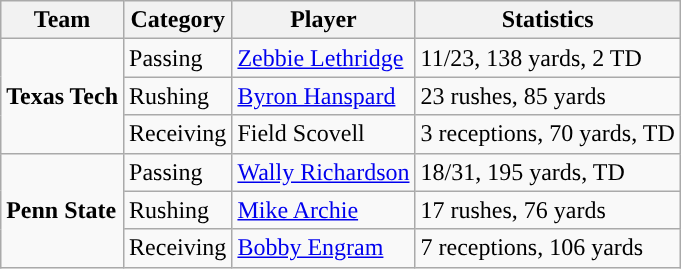<table class="wikitable" style="float: right;">
<tr>
<th>Team</th>
<th>Category</th>
<th>Player</th>
<th>Statistics</th>
</tr>
<tr>
<td rowspan=3><strong>Texas Tech</strong></td>
<td>Passing</td>
<td><a href='#'>Zebbie Lethridge</a></td>
<td>11/23, 138 yards, 2 TD</td>
</tr>
<tr>
<td>Rushing</td>
<td><a href='#'>Byron Hanspard</a></td>
<td>23 rushes, 85 yards</td>
</tr>
<tr>
<td>Receiving</td>
<td>Field Scovell</td>
<td>3 receptions, 70 yards, TD</td>
</tr>
<tr>
<td rowspan=3><strong>Penn State</strong></td>
<td>Passing</td>
<td><a href='#'>Wally Richardson</a></td>
<td>18/31, 195 yards, TD</td>
</tr>
<tr>
<td>Rushing</td>
<td><a href='#'>Mike Archie</a></td>
<td>17 rushes, 76 yards</td>
</tr>
<tr>
<td>Receiving</td>
<td><a href='#'>Bobby Engram</a></td>
<td>7 receptions, 106 yards</td>
</tr>
</table>
